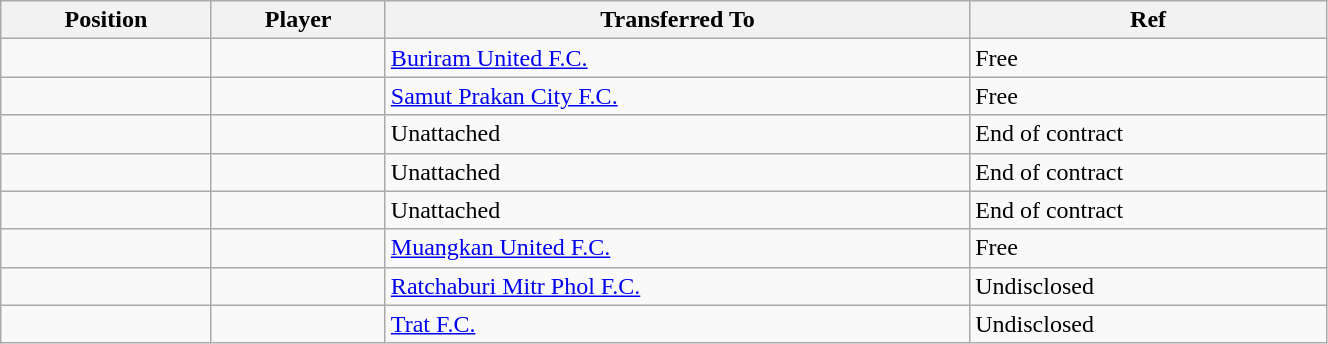<table class="wikitable sortable" style="width:70%; text-align:center; font-size:100%; text-align:left;">
<tr>
<th>Position</th>
<th>Player</th>
<th>Transferred To</th>
<th>Ref</th>
</tr>
<tr>
<td></td>
<td></td>
<td> <a href='#'>Buriram United F.C.</a></td>
<td>Free  </td>
</tr>
<tr>
<td></td>
<td></td>
<td> <a href='#'>Samut Prakan City F.C.</a></td>
<td>Free  </td>
</tr>
<tr>
<td></td>
<td></td>
<td>Unattached</td>
<td>End of contract  </td>
</tr>
<tr>
<td></td>
<td></td>
<td>Unattached</td>
<td>End of contract  </td>
</tr>
<tr>
<td></td>
<td></td>
<td>Unattached</td>
<td>End of contract  </td>
</tr>
<tr>
<td></td>
<td></td>
<td> <a href='#'>Muangkan United F.C.</a></td>
<td>Free  </td>
</tr>
<tr>
<td></td>
<td></td>
<td> <a href='#'>Ratchaburi Mitr Phol F.C.</a></td>
<td>Undisclosed</td>
</tr>
<tr>
<td></td>
<td></td>
<td> <a href='#'>Trat F.C.</a></td>
<td>Undisclosed</td>
</tr>
</table>
